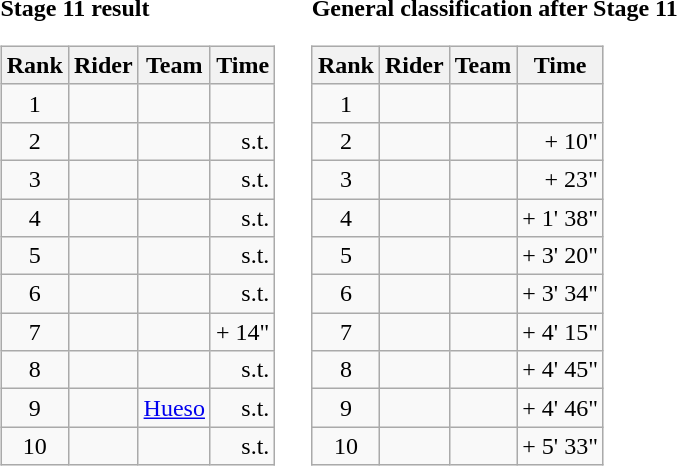<table>
<tr>
<td><strong>Stage 11 result</strong><br><table class="wikitable">
<tr>
<th scope="col">Rank</th>
<th scope="col">Rider</th>
<th scope="col">Team</th>
<th scope="col">Time</th>
</tr>
<tr>
<td style="text-align:center;">1</td>
<td></td>
<td></td>
<td style="text-align:right;"></td>
</tr>
<tr>
<td style="text-align:center;">2</td>
<td></td>
<td></td>
<td style="text-align:right;">s.t.</td>
</tr>
<tr>
<td style="text-align:center;">3</td>
<td></td>
<td></td>
<td style="text-align:right;">s.t.</td>
</tr>
<tr>
<td style="text-align:center;">4</td>
<td></td>
<td></td>
<td style="text-align:right;">s.t.</td>
</tr>
<tr>
<td style="text-align:center;">5</td>
<td></td>
<td></td>
<td style="text-align:right;">s.t.</td>
</tr>
<tr>
<td style="text-align:center;">6</td>
<td></td>
<td></td>
<td style="text-align:right;">s.t.</td>
</tr>
<tr>
<td style="text-align:center;">7</td>
<td></td>
<td></td>
<td style="text-align:right;">+ 14"</td>
</tr>
<tr>
<td style="text-align:center;">8</td>
<td></td>
<td></td>
<td style="text-align:right;">s.t.</td>
</tr>
<tr>
<td style="text-align:center;">9</td>
<td></td>
<td><a href='#'>Hueso</a></td>
<td style="text-align:right;">s.t.</td>
</tr>
<tr>
<td style="text-align:center;">10</td>
<td></td>
<td></td>
<td style="text-align:right;">s.t.</td>
</tr>
</table>
</td>
<td></td>
<td><strong>General classification after Stage 11</strong><br><table class="wikitable">
<tr>
<th scope="col">Rank</th>
<th scope="col">Rider</th>
<th scope="col">Team</th>
<th scope="col">Time</th>
</tr>
<tr>
<td style="text-align:center;">1</td>
<td></td>
<td></td>
<td style="text-align:right;"></td>
</tr>
<tr>
<td style="text-align:center;">2</td>
<td></td>
<td></td>
<td style="text-align:right;">+ 10"</td>
</tr>
<tr>
<td style="text-align:center;">3</td>
<td></td>
<td></td>
<td style="text-align:right;">+ 23"</td>
</tr>
<tr>
<td style="text-align:center;">4</td>
<td></td>
<td></td>
<td style="text-align:right;">+ 1' 38"</td>
</tr>
<tr>
<td style="text-align:center;">5</td>
<td></td>
<td></td>
<td style="text-align:right;">+ 3' 20"</td>
</tr>
<tr>
<td style="text-align:center;">6</td>
<td></td>
<td></td>
<td style="text-align:right;">+ 3' 34"</td>
</tr>
<tr>
<td style="text-align:center;">7</td>
<td></td>
<td></td>
<td style="text-align:right;">+ 4' 15"</td>
</tr>
<tr>
<td style="text-align:center;">8</td>
<td></td>
<td></td>
<td style="text-align:right;">+ 4' 45"</td>
</tr>
<tr>
<td style="text-align:center;">9</td>
<td></td>
<td></td>
<td style="text-align:right;">+ 4' 46"</td>
</tr>
<tr>
<td style="text-align:center;">10</td>
<td></td>
<td></td>
<td style="text-align:right;">+ 5' 33"</td>
</tr>
</table>
</td>
</tr>
</table>
